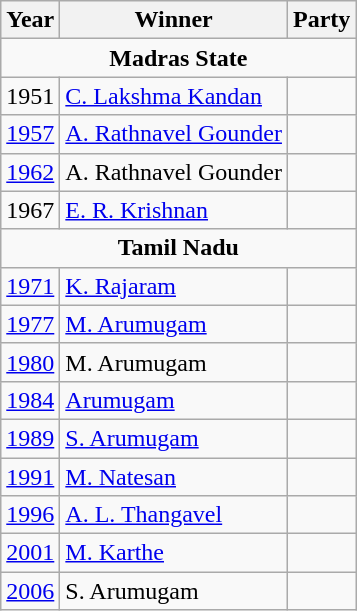<table class="wikitable sortable">
<tr>
<th>Year</th>
<th>Winner</th>
<th colspan="2">Party</th>
</tr>
<tr>
<td style="text-align: center;" colspan="4"><strong>Madras State</strong></td>
</tr>
<tr>
<td>1951</td>
<td><a href='#'>C. Lakshma Kandan</a></td>
<td></td>
</tr>
<tr>
<td><a href='#'>1957</a></td>
<td><a href='#'>A. Rathnavel Gounder</a></td>
<td></td>
</tr>
<tr>
<td><a href='#'>1962</a></td>
<td>A. Rathnavel Gounder</td>
<td></td>
</tr>
<tr>
<td>1967</td>
<td><a href='#'>E. R. Krishnan</a></td>
<td></td>
</tr>
<tr>
<td style="text-align: center;" colspan="4"><strong>Tamil Nadu</strong></td>
</tr>
<tr>
<td><a href='#'>1971</a></td>
<td><a href='#'>K. Rajaram</a></td>
<td></td>
</tr>
<tr>
<td><a href='#'>1977</a></td>
<td><a href='#'>M. Arumugam</a></td>
<td></td>
</tr>
<tr>
<td><a href='#'>1980</a></td>
<td>M. Arumugam</td>
<td></td>
</tr>
<tr>
<td><a href='#'>1984</a></td>
<td><a href='#'>Arumugam</a></td>
<td></td>
</tr>
<tr>
<td><a href='#'>1989</a></td>
<td><a href='#'>S. Arumugam</a></td>
<td></td>
</tr>
<tr>
<td><a href='#'>1991</a></td>
<td><a href='#'>M. Natesan</a></td>
<td></td>
</tr>
<tr>
<td><a href='#'>1996</a></td>
<td><a href='#'>A. L. Thangavel</a></td>
<td></td>
</tr>
<tr>
<td><a href='#'>2001</a></td>
<td><a href='#'>M. Karthe</a></td>
<td></td>
</tr>
<tr>
<td><a href='#'>2006</a></td>
<td>S. Arumugam</td>
<td></td>
</tr>
</table>
